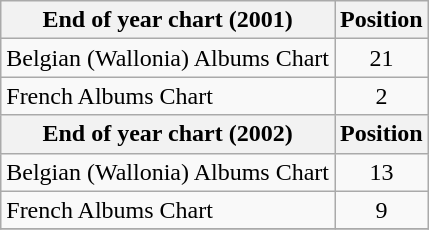<table class="wikitable sortable">
<tr>
<th>End of year chart (2001)</th>
<th align="center">Position</th>
</tr>
<tr>
<td>Belgian (Wallonia) Albums Chart</td>
<td align="center">21</td>
</tr>
<tr>
<td>French Albums Chart</td>
<td align="center">2</td>
</tr>
<tr>
<th>End of year chart (2002)</th>
<th align="center">Position</th>
</tr>
<tr>
<td>Belgian (Wallonia) Albums Chart</td>
<td align="center">13</td>
</tr>
<tr>
<td>French Albums Chart</td>
<td align="center">9</td>
</tr>
<tr>
</tr>
</table>
